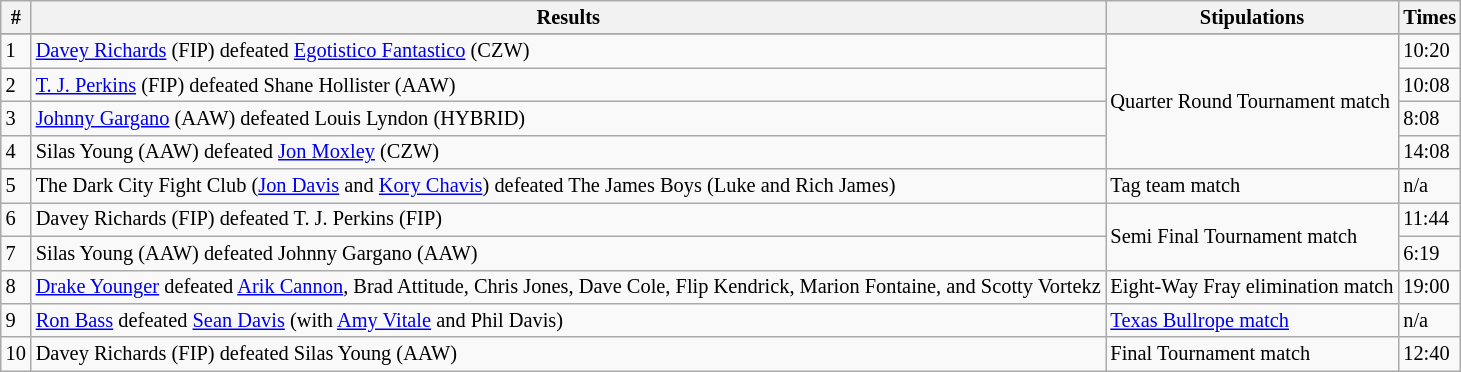<table style="font-size: 85%" class="wikitable sortable">
<tr>
<th><strong>#</strong></th>
<th><strong>Results</strong></th>
<th><strong>Stipulations</strong></th>
<th><strong>Times</strong></th>
</tr>
<tr>
</tr>
<tr>
<td>1</td>
<td><a href='#'>Davey Richards</a> (FIP) defeated <a href='#'>Egotistico Fantastico</a> (CZW)</td>
<td rowspan="4">Quarter Round Tournament match</td>
<td>10:20</td>
</tr>
<tr>
<td>2</td>
<td><a href='#'>T. J. Perkins</a> (FIP) defeated Shane Hollister (AAW)</td>
<td>10:08</td>
</tr>
<tr>
<td>3</td>
<td><a href='#'>Johnny Gargano</a> (AAW) defeated Louis Lyndon (HYBRID)</td>
<td>8:08</td>
</tr>
<tr>
<td>4</td>
<td>Silas Young (AAW) defeated <a href='#'>Jon Moxley</a> (CZW)</td>
<td>14:08</td>
</tr>
<tr>
<td>5</td>
<td>The Dark City Fight Club (<a href='#'>Jon Davis</a> and <a href='#'>Kory Chavis</a>) defeated The James Boys (Luke and Rich James)</td>
<td>Tag team match</td>
<td>n/a</td>
</tr>
<tr>
<td>6</td>
<td>Davey Richards (FIP) defeated T. J. Perkins (FIP)</td>
<td rowspan="2">Semi Final Tournament match</td>
<td>11:44</td>
</tr>
<tr>
<td>7</td>
<td>Silas Young (AAW) defeated Johnny Gargano (AAW)</td>
<td>6:19</td>
</tr>
<tr>
<td>8</td>
<td><a href='#'>Drake Younger</a> defeated <a href='#'>Arik Cannon</a>, Brad Attitude, Chris Jones, Dave Cole, Flip Kendrick, Marion Fontaine, and Scotty Vortekz</td>
<td>Eight-Way Fray elimination match</td>
<td>19:00</td>
</tr>
<tr>
<td>9</td>
<td><a href='#'>Ron Bass</a> defeated <a href='#'>Sean Davis</a> (with <a href='#'>Amy Vitale</a> and Phil Davis)</td>
<td><a href='#'>Texas Bullrope match</a></td>
<td>n/a</td>
</tr>
<tr>
<td>10</td>
<td>Davey Richards (FIP) defeated Silas Young (AAW)</td>
<td>Final Tournament match</td>
<td>12:40</td>
</tr>
</table>
